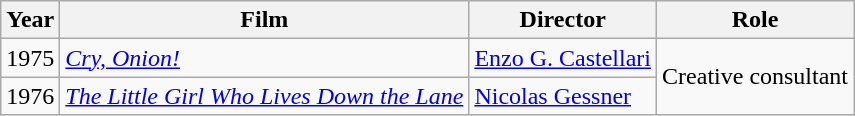<table class="wikitable">
<tr>
<th>Year</th>
<th>Film</th>
<th>Director</th>
<th>Role</th>
</tr>
<tr>
<td>1975</td>
<td><em><a href='#'>Cry, Onion!</a></em></td>
<td><a href='#'>Enzo G. Castellari</a></td>
<td rowspan=2>Creative consultant</td>
</tr>
<tr>
<td>1976</td>
<td><em><a href='#'>The Little Girl Who Lives Down the Lane</a></em></td>
<td><a href='#'>Nicolas Gessner</a></td>
</tr>
</table>
